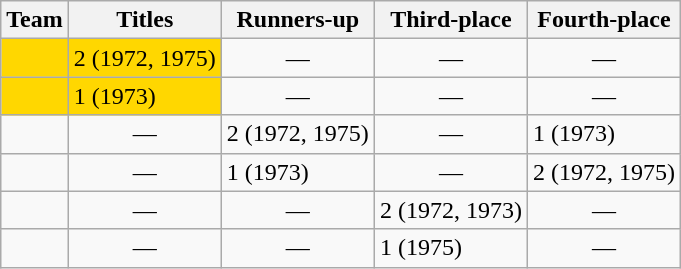<table class="wikitable">
<tr>
<th>Team</th>
<th>Titles</th>
<th>Runners-up</th>
<th>Third-place</th>
<th>Fourth-place</th>
</tr>
<tr>
<td style="background:gold;"></td>
<td style="background:gold;">2 (1972, 1975)</td>
<td align=center>—</td>
<td align=center>—</td>
<td align=center>—</td>
</tr>
<tr>
<td style="background:gold;"></td>
<td style="background:gold;">1 (1973)</td>
<td align=center>—</td>
<td align=center>—</td>
<td align=center>—</td>
</tr>
<tr>
<td></td>
<td align=center>—</td>
<td>2 (1972, 1975)</td>
<td align=center>—</td>
<td>1 (1973)</td>
</tr>
<tr>
<td></td>
<td align=center>—</td>
<td>1 (1973)</td>
<td align=center>—</td>
<td>2 (1972, 1975)</td>
</tr>
<tr>
<td></td>
<td align=center>—</td>
<td align=center>—</td>
<td>2 (1972, 1973)</td>
<td align=center>—</td>
</tr>
<tr>
<td></td>
<td align=center>—</td>
<td align=center>—</td>
<td>1 (1975)</td>
<td align=center>—</td>
</tr>
</table>
